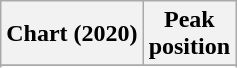<table class="wikitable sortable plainrowheaders" style="text-align:center">
<tr>
<th scope="col">Chart (2020)</th>
<th scope="col">Peak<br>position</th>
</tr>
<tr>
</tr>
<tr>
</tr>
</table>
